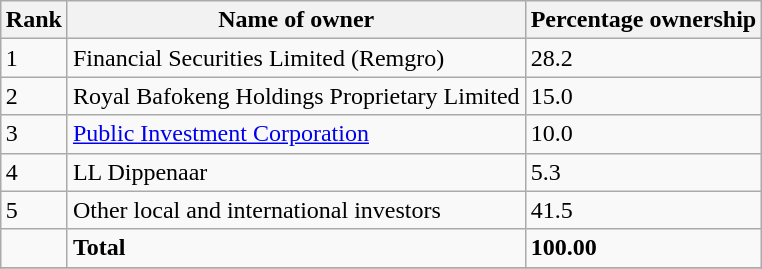<table class="wikitable sortable" style="margin-left:auto;margin-right:auto">
<tr>
<th style="width:2em;">Rank</th>
<th>Name of owner</th>
<th>Percentage ownership</th>
</tr>
<tr>
<td>1</td>
<td>Financial Securities Limited (Remgro)</td>
<td>28.2</td>
</tr>
<tr>
<td>2</td>
<td>Royal Bafokeng Holdings Proprietary Limited</td>
<td>15.0</td>
</tr>
<tr>
<td>3</td>
<td><a href='#'>Public Investment Corporation</a></td>
<td>10.0</td>
</tr>
<tr>
<td>4</td>
<td>LL Dippenaar</td>
<td>5.3</td>
</tr>
<tr>
<td>5</td>
<td>Other local and international investors</td>
<td>41.5</td>
</tr>
<tr>
<td></td>
<td><strong>Total</strong></td>
<td><strong>100.00</strong></td>
</tr>
<tr>
</tr>
</table>
